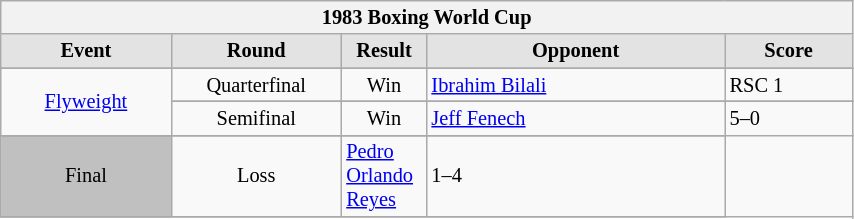<table style='font-size: 85%; text-align: left;' class='wikitable' width='45%'>
<tr>
<th colspan=5>1983 Boxing World Cup</th>
</tr>
<tr>
<th style='border-style: none none solid solid; background: #e3e3e3; width: 20%'><strong>Event</strong></th>
<th style='border-style: none none solid solid; background: #e3e3e3; width: 20%'><strong>Round</strong></th>
<th style='border-style: none none solid solid; background: #e3e3e3; width: 10%'><strong>Result</strong></th>
<th style='border-style: none none solid solid; background: #e3e3e3; width: 35%'><strong>Opponent</strong></th>
<th style='border-style: none none solid solid; background: #e3e3e3; width: 15%'><strong>Score</strong></th>
</tr>
<tr>
</tr>
<tr align=center>
<td rowspan="3" style="text-align:center;"><a href='#'>Flyweight</a></td>
<td align='center'>Quarterfinal</td>
<td>Win</td>
<td align='left'> <a href='#'>Ibrahim Bilali</a></td>
<td align='left'>RSC 1</td>
</tr>
<tr>
</tr>
<tr align=center>
<td align='center'>Semifinal</td>
<td>Win</td>
<td align='left'> <a href='#'>Jeff Fenech</a></td>
<td align='left'>5–0</td>
</tr>
<tr>
</tr>
<tr align=center>
<td align='center'; bgcolor="silver">Final</td>
<td>Loss</td>
<td align='left'> <a href='#'>Pedro Orlando Reyes</a></td>
<td align='left'>1–4</td>
</tr>
<tr>
</tr>
</table>
